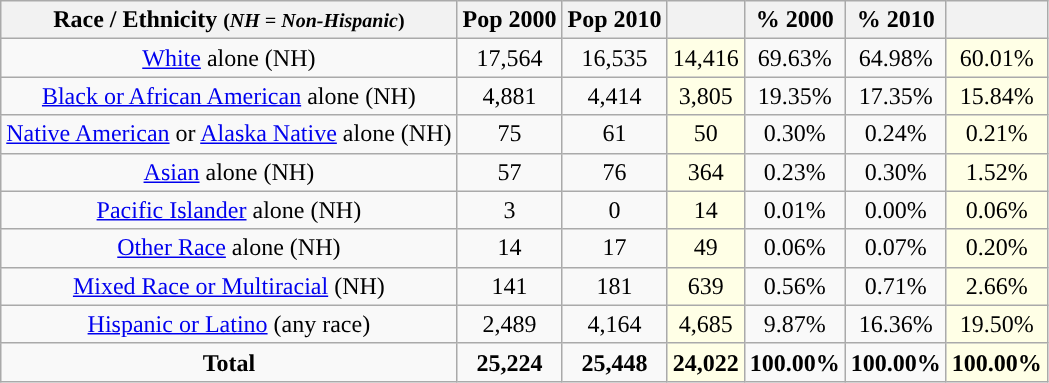<table class="wikitable" style="text-align:center;">
<tr>
<th>Race / Ethnicity <small>(<em>NH = Non-Hispanic</em>)</small></th>
<th>Pop 2000</th>
<th>Pop 2010</th>
<th></th>
<th>% 2000</th>
<th>% 2010</th>
<th></th>
</tr>
<tr>
<td><a href='#'>White</a> alone (NH)</td>
<td>17,564</td>
<td>16,535</td>
<td style='background: #ffffe6;'>14,416</td>
<td>69.63%</td>
<td>64.98%</td>
<td style='background: #ffffe6;'>60.01%</td>
</tr>
<tr>
<td><a href='#'>Black or African American</a> alone (NH)</td>
<td>4,881</td>
<td>4,414</td>
<td style='background: #ffffe6;'>3,805</td>
<td>19.35%</td>
<td>17.35%</td>
<td style='background: #ffffe6;'>15.84%</td>
</tr>
<tr>
<td><a href='#'>Native American</a> or <a href='#'>Alaska Native</a> alone (NH)</td>
<td>75</td>
<td>61</td>
<td style='background: #ffffe6;'>50</td>
<td>0.30%</td>
<td>0.24%</td>
<td style='background: #ffffe6;'>0.21%</td>
</tr>
<tr>
<td><a href='#'>Asian</a> alone (NH)</td>
<td>57</td>
<td>76</td>
<td style='background: #ffffe6;'>364</td>
<td>0.23%</td>
<td>0.30%</td>
<td style='background: #ffffe6;'>1.52%</td>
</tr>
<tr>
<td><a href='#'>Pacific Islander</a> alone (NH)</td>
<td>3</td>
<td>0</td>
<td style='background: #ffffe6;'>14</td>
<td>0.01%</td>
<td>0.00%</td>
<td style='background: #ffffe6;'>0.06%</td>
</tr>
<tr>
<td><a href='#'>Other Race</a> alone (NH)</td>
<td>14</td>
<td>17</td>
<td style='background: #ffffe6;'>49</td>
<td>0.06%</td>
<td>0.07%</td>
<td style='background: #ffffe6;'>0.20%</td>
</tr>
<tr>
<td><a href='#'>Mixed Race or Multiracial</a> (NH)</td>
<td>141</td>
<td>181</td>
<td style='background: #ffffe6;'>639</td>
<td>0.56%</td>
<td>0.71%</td>
<td style='background: #ffffe6;'>2.66%</td>
</tr>
<tr>
<td><a href='#'>Hispanic or Latino</a> (any race)</td>
<td>2,489</td>
<td>4,164</td>
<td style='background: #ffffe6;'>4,685</td>
<td>9.87%</td>
<td>16.36%</td>
<td style='background: #ffffe6;'>19.50%</td>
</tr>
<tr>
<td><strong>Total</strong></td>
<td><strong>25,224</strong></td>
<td><strong>25,448</strong></td>
<td style='background: #ffffe6;'><strong>24,022</strong></td>
<td><strong>100.00%</strong></td>
<td><strong>100.00%</strong></td>
<td style='background: #ffffe6;'><strong>100.00%</strong></td>
</tr>
</table>
